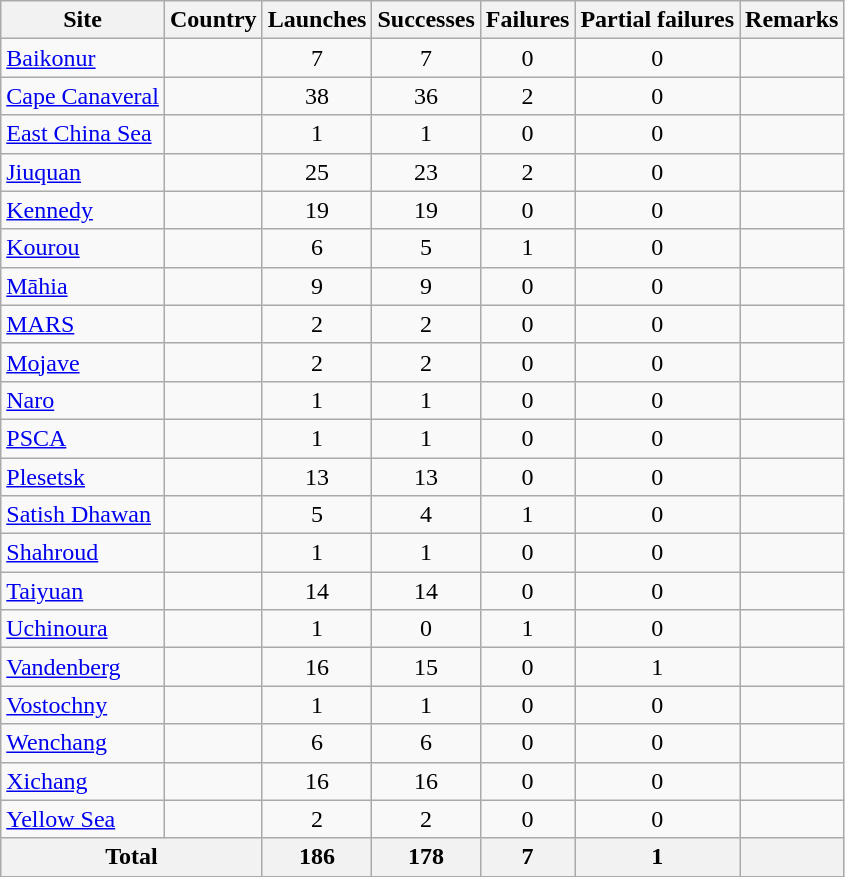<table class="wikitable sortable" style=text-align:center>
<tr>
<th>Site</th>
<th>Country</th>
<th>Launches</th>
<th>Successes</th>
<th>Failures</th>
<th>Partial failures</th>
<th>Remarks</th>
</tr>
<tr>
<td align=left><a href='#'>Baikonur</a></td>
<td align=left></td>
<td>7</td>
<td>7</td>
<td>0</td>
<td>0</td>
<td></td>
</tr>
<tr>
<td align=left><a href='#'>Cape Canaveral</a></td>
<td align=left></td>
<td>38</td>
<td>36</td>
<td>2</td>
<td>0</td>
<td></td>
</tr>
<tr>
<td align=left><a href='#'>East China Sea</a></td>
<td align=left></td>
<td>1</td>
<td>1</td>
<td>0</td>
<td>0</td>
<td></td>
</tr>
<tr>
<td align=left><a href='#'>Jiuquan</a></td>
<td align=left></td>
<td>25</td>
<td>23</td>
<td>2</td>
<td>0</td>
<td></td>
</tr>
<tr>
<td align=left><a href='#'>Kennedy</a></td>
<td align=left></td>
<td>19</td>
<td>19</td>
<td>0</td>
<td>0</td>
<td></td>
</tr>
<tr>
<td align=left><a href='#'>Kourou</a></td>
<td align=left></td>
<td>6</td>
<td>5</td>
<td>1</td>
<td>0</td>
<td></td>
</tr>
<tr>
<td align=left><a href='#'>Māhia</a></td>
<td align=left></td>
<td>9</td>
<td>9</td>
<td>0</td>
<td>0</td>
<td></td>
</tr>
<tr>
<td align=left><a href='#'>MARS</a></td>
<td align=left></td>
<td>2</td>
<td>2</td>
<td>0</td>
<td>0</td>
<td></td>
</tr>
<tr>
<td align=left><a href='#'>Mojave</a></td>
<td align=left></td>
<td>2</td>
<td>2</td>
<td>0</td>
<td>0</td>
<td></td>
</tr>
<tr>
<td align=left><a href='#'>Naro</a></td>
<td align=left></td>
<td>1</td>
<td>1</td>
<td>0</td>
<td>0</td>
<td></td>
</tr>
<tr>
<td align=left><a href='#'>PSCA</a></td>
<td align=left></td>
<td>1</td>
<td>1</td>
<td>0</td>
<td>0</td>
<td></td>
</tr>
<tr>
<td align=left><a href='#'>Plesetsk</a></td>
<td align=left></td>
<td>13</td>
<td>13</td>
<td>0</td>
<td>0</td>
<td></td>
</tr>
<tr>
<td align=left><a href='#'>Satish Dhawan</a></td>
<td align=left></td>
<td>5</td>
<td>4</td>
<td>1</td>
<td>0</td>
<td></td>
</tr>
<tr>
<td align=left><a href='#'>Shahroud</a></td>
<td align=left></td>
<td>1</td>
<td>1</td>
<td>0</td>
<td>0</td>
<td></td>
</tr>
<tr>
<td align=left><a href='#'>Taiyuan</a></td>
<td align=left></td>
<td>14</td>
<td>14</td>
<td>0</td>
<td>0</td>
<td></td>
</tr>
<tr>
<td align=left><a href='#'>Uchinoura</a></td>
<td align=left></td>
<td>1</td>
<td>0</td>
<td>1</td>
<td>0</td>
<td></td>
</tr>
<tr>
<td align=left><a href='#'>Vandenberg</a></td>
<td align=left></td>
<td>16</td>
<td>15</td>
<td>0</td>
<td>1</td>
<td></td>
</tr>
<tr>
<td align=left><a href='#'>Vostochny</a></td>
<td align=left></td>
<td>1</td>
<td>1</td>
<td>0</td>
<td>0</td>
<td></td>
</tr>
<tr>
<td align=left><a href='#'>Wenchang</a></td>
<td align=left></td>
<td>6</td>
<td>6</td>
<td>0</td>
<td>0</td>
<td></td>
</tr>
<tr>
<td align=left><a href='#'>Xichang</a></td>
<td align=left></td>
<td>16</td>
<td>16</td>
<td>0</td>
<td>0</td>
<td></td>
</tr>
<tr>
<td align=left><a href='#'>Yellow Sea</a></td>
<td align=left></td>
<td>2</td>
<td>2</td>
<td>0</td>
<td>0</td>
<td></td>
</tr>
<tr>
<th colspan=2>Total</th>
<th>186</th>
<th>178</th>
<th>7</th>
<th>1</th>
<th></th>
</tr>
</table>
